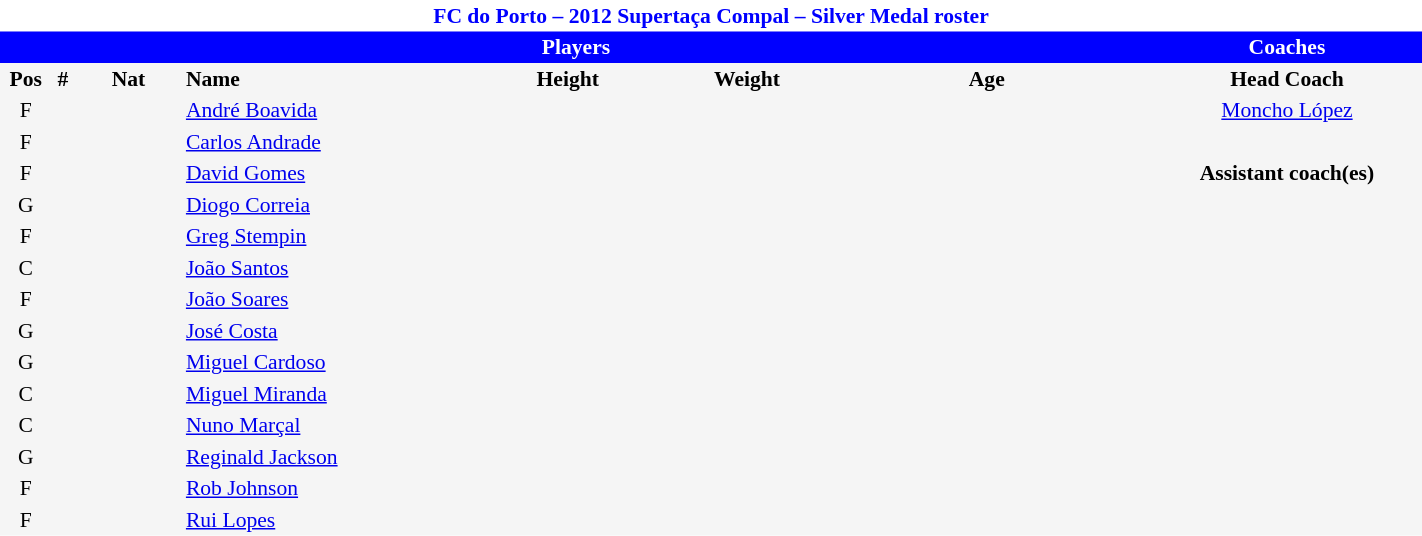<table border=0 cellpadding=2 cellspacing=0  |- bgcolor=#f5f5f5 style="text-align:center; font-size:90%;" width=75%>
<tr>
<td colspan="8" style="background: white; color: blue"><strong>FC do Porto – 2012 Supertaça Compal – Silver Medal roster</strong></td>
</tr>
<tr>
<td colspan="7" style="background: blue; color: white"><strong>Players</strong></td>
<td style="background: blue; color: white"><strong>Coaches</strong></td>
</tr>
<tr style="background=#f5f5f5; color: black">
<th width=5px>Pos</th>
<th width=5px>#</th>
<th width=50px>Nat</th>
<th width=135px align=left>Name</th>
<th width=100px>Height</th>
<th width=70px>Weight</th>
<th width=160px>Age</th>
<th width=130px>Head Coach</th>
</tr>
<tr>
<td>F</td>
<td></td>
<td></td>
<td align=left><a href='#'>André Boavida</a></td>
<td><span></span></td>
<td></td>
<td><span></span></td>
<td> <a href='#'>Moncho López</a></td>
</tr>
<tr>
<td>F</td>
<td></td>
<td></td>
<td align=left><a href='#'>Carlos Andrade</a></td>
<td><span></span></td>
<td></td>
<td><span></span></td>
</tr>
<tr>
<td>F</td>
<td></td>
<td></td>
<td align=left><a href='#'>David Gomes</a></td>
<td><span></span></td>
<td></td>
<td><span></span></td>
<td><strong>Assistant coach(es)</strong></td>
</tr>
<tr>
<td>G</td>
<td></td>
<td></td>
<td align=left><a href='#'>Diogo Correia</a></td>
<td><span></span></td>
<td></td>
<td><span></span></td>
<td></td>
</tr>
<tr>
<td>F</td>
<td></td>
<td></td>
<td align=left><a href='#'>Greg Stempin</a></td>
<td><span></span></td>
<td></td>
<td><span></span></td>
<td></td>
</tr>
<tr>
<td>C</td>
<td></td>
<td></td>
<td align=left><a href='#'>João Santos</a></td>
<td><span></span></td>
<td></td>
<td><span></span></td>
</tr>
<tr>
<td>F</td>
<td></td>
<td></td>
<td align=left><a href='#'>João Soares</a></td>
<td><span></span></td>
<td></td>
<td><span></span></td>
</tr>
<tr>
<td>G</td>
<td></td>
<td></td>
<td align=left><a href='#'>José Costa</a></td>
<td><span></span></td>
<td></td>
<td><span></span></td>
</tr>
<tr>
<td>G</td>
<td></td>
<td></td>
<td align=left><a href='#'>Miguel Cardoso</a></td>
<td><span></span></td>
<td></td>
<td><span></span></td>
</tr>
<tr>
<td>C</td>
<td></td>
<td></td>
<td align=left><a href='#'>Miguel Miranda</a></td>
<td><span></span></td>
<td></td>
<td><span></span></td>
</tr>
<tr>
<td>C</td>
<td></td>
<td></td>
<td align=left><a href='#'>Nuno Marçal</a></td>
<td><span></span></td>
<td></td>
<td><span></span></td>
</tr>
<tr>
<td>G</td>
<td></td>
<td></td>
<td align=left><a href='#'>Reginald Jackson</a></td>
<td><span></span></td>
<td></td>
<td><span></span></td>
</tr>
<tr>
<td>F</td>
<td></td>
<td></td>
<td align=left><a href='#'>Rob Johnson</a></td>
<td><span></span></td>
<td></td>
<td><span></span></td>
</tr>
<tr>
<td>F</td>
<td></td>
<td></td>
<td align=left><a href='#'>Rui Lopes</a></td>
<td><span></span></td>
<td></td>
<td><span></span></td>
</tr>
</table>
